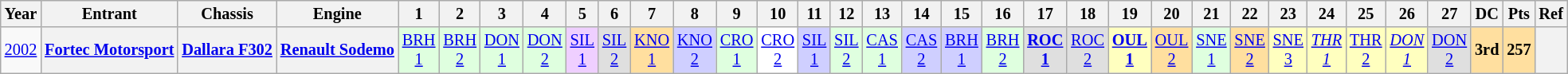<table class="wikitable" style="text-align:center; font-size:85%">
<tr>
<th>Year</th>
<th>Entrant</th>
<th>Chassis</th>
<th>Engine</th>
<th>1</th>
<th>2</th>
<th>3</th>
<th>4</th>
<th>5</th>
<th>6</th>
<th>7</th>
<th>8</th>
<th>9</th>
<th>10</th>
<th>11</th>
<th>12</th>
<th>13</th>
<th>14</th>
<th>15</th>
<th>16</th>
<th>17</th>
<th>18</th>
<th>19</th>
<th>20</th>
<th>21</th>
<th>22</th>
<th>23</th>
<th>24</th>
<th>25</th>
<th>26</th>
<th>27</th>
<th>DC</th>
<th>Pts</th>
<th>Ref</th>
</tr>
<tr>
<td><a href='#'>2002</a></td>
<th nowrap><a href='#'>Fortec Motorsport</a></th>
<th nowrap><a href='#'>Dallara F302</a></th>
<th nowrap><a href='#'>Renault Sodemo</a></th>
<td style="background:#DFFFDF;"><a href='#'>BRH<br>1</a><br></td>
<td style="background:#DFFFDF;"><a href='#'>BRH<br>2</a><br></td>
<td style="background:#DFFFDF;"><a href='#'>DON<br>1</a><br></td>
<td style="background:#DFFFDF;"><a href='#'>DON<br>2</a><br></td>
<td style="background:#EFCFFF;"><a href='#'>SIL<br>1</a><br></td>
<td style="background:#DFDFDF;"><a href='#'>SIL<br>2</a><br></td>
<td style="background:#FFDF9F;"><a href='#'>KNO<br>1</a><br></td>
<td style="background:#CFCFFF;"><a href='#'>KNO<br>2</a><br></td>
<td style="background:#DFFFDF;"><a href='#'>CRO<br>1</a><br></td>
<td style="background:#FFFFFF;"><a href='#'>CRO<br>2</a><br></td>
<td style="background:#CFCFFF;"><a href='#'>SIL<br>1</a><br></td>
<td style="background:#DFFFDF;"><a href='#'>SIL<br>2</a><br></td>
<td style="background:#DFFFDF;"><a href='#'>CAS<br>1</a><br></td>
<td style="background:#CFCFFF;"><a href='#'>CAS<br>2</a><br></td>
<td style="background:#CFCFFF;"><a href='#'>BRH<br>1</a><br></td>
<td style="background:#DFFFDF;"><a href='#'>BRH<br>2</a><br></td>
<td style="background:#DFDFDF;"><strong><a href='#'>ROC<br>1</a></strong><br></td>
<td style="background:#DFDFDF;"><a href='#'>ROC<br>2</a><br></td>
<td style="background:#FFFFBF;"><strong><a href='#'>OUL<br>1</a></strong><br></td>
<td style="background:#FFDF9F;"><a href='#'>OUL<br>2</a><br></td>
<td style="background:#DFFFDF;"><a href='#'>SNE<br>1</a><br></td>
<td style="background:#FFDF9F;"><a href='#'>SNE<br>2</a><br></td>
<td style="background:#FFFFBF;"><a href='#'>SNE<br>3</a><br></td>
<td style="background:#FFFFBF;"><em><a href='#'>THR<br>1</a></em><br></td>
<td style="background:#FFFFBF;"><a href='#'>THR<br>2</a><br></td>
<td style="background:#FFFFBF;"><em><a href='#'>DON<br>1</a></em><br></td>
<td style="background:#DFDFDF;"><a href='#'>DON<br>2</a><br></td>
<th style="background:#FFDF9F;">3rd</th>
<th style="background:#FFDF9F;">257</th>
<th></th>
</tr>
</table>
